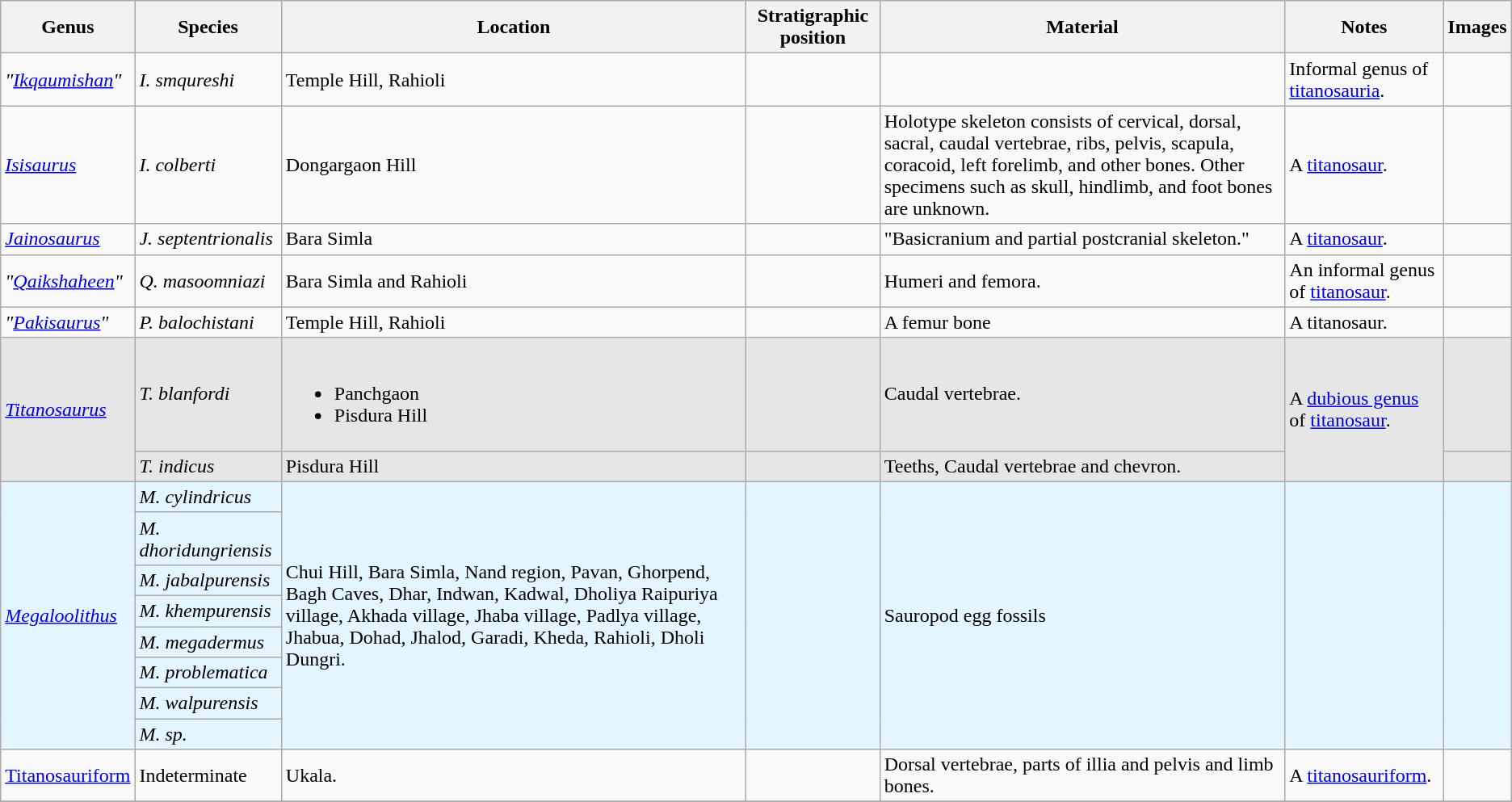<table class="wikitable" align="center">
<tr>
<th>Genus</th>
<th>Species</th>
<th>Location</th>
<th>Stratigraphic position</th>
<th>Material</th>
<th>Notes</th>
<th>Images</th>
</tr>
<tr>
<td><em>"<a href='#'>Ikqaumishan</a>"</em></td>
<td><em>I. smqureshi</em></td>
<td>Temple Hill, Rahioli</td>
<td></td>
<td></td>
<td>Informal genus of <a href='#'>titanosauria</a>.</td>
</tr>
<tr>
<td><em><a href='#'>Isisaurus</a></em></td>
<td><em>I. colberti</em></td>
<td>Dongargaon Hill</td>
<td></td>
<td>Holotype skeleton consists of cervical, dorsal, sacral, caudal vertebrae, ribs, pelvis, scapula, coracoid, left forelimb, and other bones. Other specimens such as skull, hindlimb, and foot bones are unknown.</td>
<td>A <a href='#'>titanosaur</a>.</td>
<td></td>
</tr>
<tr>
<td><em><a href='#'>Jainosaurus</a></em></td>
<td><em>J. septentrionalis</em></td>
<td>Bara Simla</td>
<td></td>
<td>"Basicranium and partial postcranial skeleton."</td>
<td>A <a href='#'>titanosaur</a>.</td>
<td></td>
</tr>
<tr>
<td><em>"<a href='#'>Qaikshaheen</a>"</em></td>
<td><em>Q. masoomniazi</em></td>
<td>Bara Simla and Rahioli</td>
<td></td>
<td>Humeri and femora.</td>
<td>An informal genus of <a href='#'>titanosaur</a>.</td>
<td></td>
</tr>
<tr>
<td><em>"<a href='#'>Pakisaurus</a>"</em></td>
<td><em>P. balochistani</em></td>
<td>Temple Hill, Rahioli</td>
<td></td>
<td>A femur bone</td>
<td>A titanosaur.</td>
<td></td>
</tr>
<tr style="background:#E6E6E6;">
<td rowspan="2"><em><a href='#'>Titanosaurus</a></em></td>
<td><em>T. blanfordi</em></td>
<td><br><ul><li>Panchgaon</li><li>Pisdura Hill</li></ul></td>
<td></td>
<td>Caudal vertebrae.</td>
<td rowspan=2>A <a href='#'>dubious genus</a> of <a href='#'>titanosaur</a>.</td>
<td></td>
</tr>
<tr style="background:#E6E6E6;">
<td><em>T. indicus</em></td>
<td>Pisdura Hill</td>
<td></td>
<td>Teeths, Caudal vertebrae and chevron.</td>
<td></td>
</tr>
<tr style="background:#E3F5FF;">
<td rowspan = "8"><em><a href='#'>Megaloolithus</a></em></td>
<td><em>M. cylindricus</em></td>
<td rowspan = "8">Chui Hill, Bara Simla, Nand region, Pavan, Ghorpend, Bagh Caves, Dhar, Indwan, Kadwal, Dholiya Raipuriya village, Akhada village, Jhaba village, Padlya village, Jhabua, Dohad, Jhalod, Garadi, Kheda, Rahioli, Dholi Dungri.</td>
<td rowspan = "8"></td>
<td rowspan = "8">Sauropod egg fossils</td>
<td rowspan = "8"></td>
<td rowspan = "8"></td>
</tr>
<tr style="background:#E3F5FF;">
<td><em>M. dhoridungriensis</em></td>
</tr>
<tr style="background:#E3F5FF;">
<td><em>M. jabalpurensis</em></td>
</tr>
<tr style="background:#E3F5FF;">
<td><em>M. khempurensis</em></td>
</tr>
<tr style="background:#E3F5FF;">
<td><em>M. megadermus</em></td>
</tr>
<tr style="background:#E3F5FF;">
<td><em>M. problematica</em></td>
</tr>
<tr style="background:#E3F5FF;">
<td><em>M. walpurensis</em></td>
</tr>
<tr style="background:#E3F5FF;">
<td><em>M. sp.</em></td>
</tr>
<tr>
<td><a href='#'>Titanosauriform</a></td>
<td>Indeterminate</td>
<td>Ukala.</td>
<td></td>
<td>Dorsal vertebrae, parts of illia and pelvis and limb bones.</td>
<td>A <a href='#'>titanosauriform</a>.</td>
<td></td>
</tr>
<tr>
</tr>
</table>
